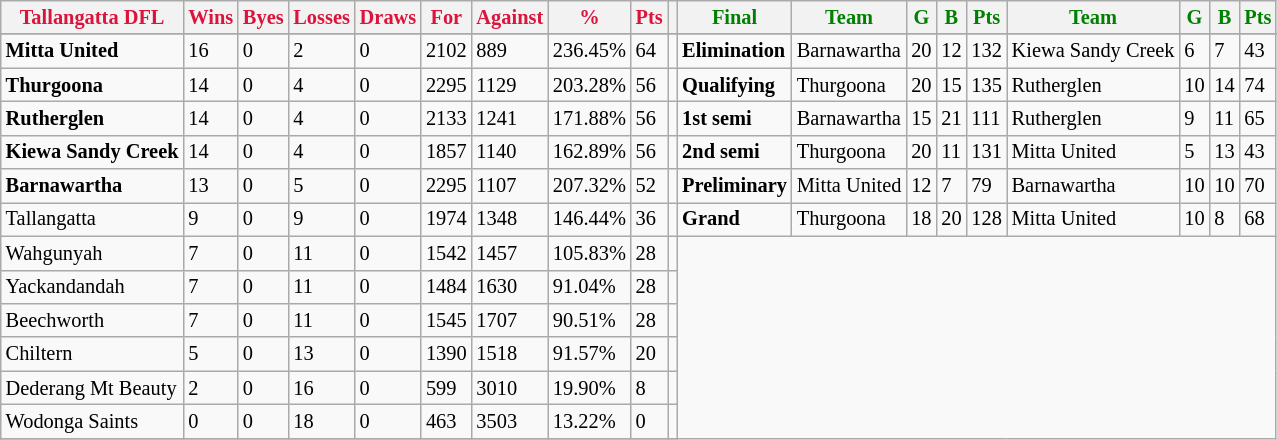<table style="font-size: 85%; text-align: left;" class="wikitable">
<tr>
<th style="color:crimson">Tallangatta  DFL</th>
<th style="color:crimson">Wins</th>
<th style="color:crimson">Byes</th>
<th style="color:crimson">Losses</th>
<th style="color:crimson">Draws</th>
<th style="color:crimson">For</th>
<th style="color:crimson">Against</th>
<th style="color:crimson">%</th>
<th style="color:crimson">Pts</th>
<th></th>
<th style="color:green">Final</th>
<th style="color:green">Team</th>
<th style="color:green">G</th>
<th style="color:green">B</th>
<th style="color:green">Pts</th>
<th style="color:green">Team</th>
<th style="color:green">G</th>
<th style="color:green">B</th>
<th style="color:green">Pts</th>
</tr>
<tr>
</tr>
<tr>
</tr>
<tr>
<td><strong>	Mitta United	</strong></td>
<td>16</td>
<td>0</td>
<td>2</td>
<td>0</td>
<td>2102</td>
<td>889</td>
<td>236.45%</td>
<td>64</td>
<td></td>
<td><strong>Elimination</strong></td>
<td>Barnawartha</td>
<td>20</td>
<td>12</td>
<td>132</td>
<td>Kiewa Sandy Creek</td>
<td>6</td>
<td>7</td>
<td>43</td>
</tr>
<tr>
<td><strong>	Thurgoona	</strong></td>
<td>14</td>
<td>0</td>
<td>4</td>
<td>0</td>
<td>2295</td>
<td>1129</td>
<td>203.28%</td>
<td>56</td>
<td></td>
<td><strong>Qualifying</strong></td>
<td>Thurgoona</td>
<td>20</td>
<td>15</td>
<td>135</td>
<td>Rutherglen</td>
<td>10</td>
<td>14</td>
<td>74</td>
</tr>
<tr>
<td><strong>	Rutherglen	</strong></td>
<td>14</td>
<td>0</td>
<td>4</td>
<td>0</td>
<td>2133</td>
<td>1241</td>
<td>171.88%</td>
<td>56</td>
<td></td>
<td><strong>1st semi</strong></td>
<td>Barnawartha</td>
<td>15</td>
<td>21</td>
<td>111</td>
<td>Rutherglen</td>
<td>9</td>
<td>11</td>
<td>65</td>
</tr>
<tr>
<td><strong>	Kiewa Sandy Creek	</strong></td>
<td>14</td>
<td>0</td>
<td>4</td>
<td>0</td>
<td>1857</td>
<td>1140</td>
<td>162.89%</td>
<td>56</td>
<td></td>
<td><strong>2nd semi</strong></td>
<td>Thurgoona</td>
<td>20</td>
<td>11</td>
<td>131</td>
<td>Mitta United</td>
<td>5</td>
<td>13</td>
<td>43</td>
</tr>
<tr>
<td><strong>	Barnawartha	</strong></td>
<td>13</td>
<td>0</td>
<td>5</td>
<td>0</td>
<td>2295</td>
<td>1107</td>
<td>207.32%</td>
<td>52</td>
<td></td>
<td><strong>Preliminary</strong></td>
<td>Mitta United</td>
<td>12</td>
<td>7</td>
<td>79</td>
<td>Barnawartha</td>
<td>10</td>
<td>10</td>
<td>70</td>
</tr>
<tr>
<td>Tallangatta</td>
<td>9</td>
<td>0</td>
<td>9</td>
<td>0</td>
<td>1974</td>
<td>1348</td>
<td>146.44%</td>
<td>36</td>
<td></td>
<td><strong>Grand</strong></td>
<td>Thurgoona</td>
<td>18</td>
<td>20</td>
<td>128</td>
<td>Mitta United</td>
<td>10</td>
<td>8</td>
<td>68</td>
</tr>
<tr>
<td>Wahgunyah</td>
<td>7</td>
<td>0</td>
<td>11</td>
<td>0</td>
<td>1542</td>
<td>1457</td>
<td>105.83%</td>
<td>28</td>
<td></td>
</tr>
<tr>
<td>Yackandandah</td>
<td>7</td>
<td>0</td>
<td>11</td>
<td>0</td>
<td>1484</td>
<td>1630</td>
<td>91.04%</td>
<td>28</td>
<td></td>
</tr>
<tr>
<td>Beechworth</td>
<td>7</td>
<td>0</td>
<td>11</td>
<td>0</td>
<td>1545</td>
<td>1707</td>
<td>90.51%</td>
<td>28</td>
<td></td>
</tr>
<tr>
<td>Chiltern</td>
<td>5</td>
<td>0</td>
<td>13</td>
<td>0</td>
<td>1390</td>
<td>1518</td>
<td>91.57%</td>
<td>20</td>
<td></td>
</tr>
<tr>
<td>Dederang Mt Beauty</td>
<td>2</td>
<td>0</td>
<td>16</td>
<td>0</td>
<td>599</td>
<td>3010</td>
<td>19.90%</td>
<td>8</td>
<td></td>
</tr>
<tr>
<td>Wodonga Saints</td>
<td>0</td>
<td>0</td>
<td>18</td>
<td>0</td>
<td>463</td>
<td>3503</td>
<td>13.22%</td>
<td>0</td>
<td></td>
</tr>
<tr>
</tr>
</table>
